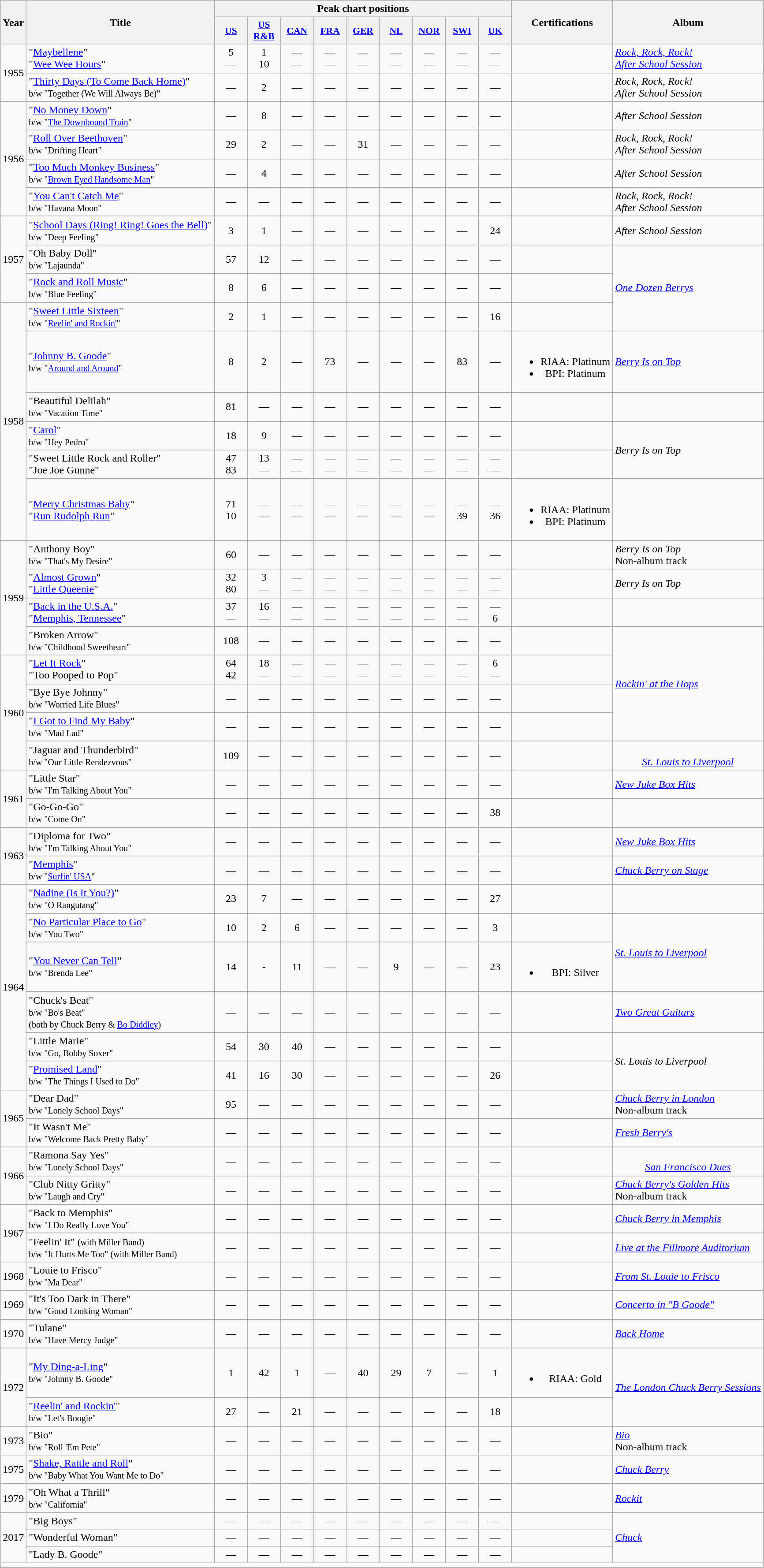<table class="wikitable" style="text-align:center;">
<tr>
<th rowspan="2">Year</th>
<th rowspan="2">Title</th>
<th colspan="9">Peak chart positions</th>
<th rowspan="2">Certifications</th>
<th rowspan="2">Album</th>
</tr>
<tr>
<th style="width:3em;font-size:90%;"><a href='#'>US</a><br></th>
<th style="width:3em;font-size:90%;"><a href='#'>US R&B</a><br></th>
<th style="width:3em;font-size:90%;"><a href='#'>CAN</a><br></th>
<th style="width:3em;font-size:90%;"><a href='#'>FRA</a><br></th>
<th style="width:3em;font-size:90%;"><a href='#'>GER</a><br></th>
<th style="width:3em;font-size:90%;"><a href='#'>NL</a><br></th>
<th style="width:3em;font-size:90%;"><a href='#'>NOR</a><br></th>
<th style="width:3em;font-size:90%;"><a href='#'>SWI</a><br></th>
<th style="width:3em;font-size:90%;"><a href='#'>UK</a><br></th>
</tr>
<tr>
<td rowspan="2">1955</td>
<td align=left>"<a href='#'>Maybellene</a>"<br> "<a href='#'>Wee Wee Hours</a>"</td>
<td>5<br>—</td>
<td>1<br>10</td>
<td>—<br>—</td>
<td>—<br>—</td>
<td>—<br>—</td>
<td>—<br>—</td>
<td>—<br>—</td>
<td>—<br>—</td>
<td>—<br>—</td>
<td></td>
<td align=left><em><a href='#'>Rock, Rock, Rock!</a></em><br><em><a href='#'>After School Session</a></em></td>
</tr>
<tr>
<td align=left>"<a href='#'>Thirty Days (To Come Back Home)</a>"<br><small>b/w "Together (We Will Always Be)"</small></td>
<td>—</td>
<td>2</td>
<td>—</td>
<td>—</td>
<td>—</td>
<td>—</td>
<td>—</td>
<td>—</td>
<td>—</td>
<td></td>
<td align=left><em>Rock, Rock, Rock!</em><br><em>After School Session</em></td>
</tr>
<tr>
<td rowspan="4">1956</td>
<td align="left">"<a href='#'>No Money Down</a>"<br><small>b/w "<a href='#'>The Downbound Train</a>"</small></td>
<td>—</td>
<td>8</td>
<td>—</td>
<td>—</td>
<td>—</td>
<td>—</td>
<td>—</td>
<td>—</td>
<td>—</td>
<td></td>
<td align="left"><em>After School Session</em></td>
</tr>
<tr>
<td align="left">"<a href='#'>Roll Over Beethoven</a>"<br><small>b/w "Drifting Heart"</small></td>
<td>29</td>
<td>2</td>
<td>—</td>
<td>—</td>
<td>31</td>
<td>—</td>
<td>—</td>
<td>—</td>
<td>—</td>
<td></td>
<td align="left"><em>Rock, Rock, Rock!</em><br><em>After School Session</em></td>
</tr>
<tr>
<td align="left">"<a href='#'>Too Much Monkey Business</a>"<br><small>b/w "<a href='#'>Brown Eyed Handsome Man</a>"</small></td>
<td>—</td>
<td>4</td>
<td>—</td>
<td>—</td>
<td>—</td>
<td>—</td>
<td>—</td>
<td>—</td>
<td>—</td>
<td></td>
<td align="left"><em>After School Session</em></td>
</tr>
<tr>
<td align="left">"<a href='#'>You Can't Catch Me</a>"<br><small>b/w "Havana Moon"</small></td>
<td>—</td>
<td>—</td>
<td>—</td>
<td>—</td>
<td>—</td>
<td>—</td>
<td>—</td>
<td>—</td>
<td>—</td>
<td></td>
<td align="left"><em>Rock, Rock, Rock!</em><br><em>After School Session</em></td>
</tr>
<tr>
<td rowspan="3">1957</td>
<td align="left">"<a href='#'>School Days (Ring! Ring! Goes the Bell)</a>"<br><small>b/w "Deep Feeling"</small></td>
<td>3</td>
<td>1</td>
<td>—</td>
<td>—</td>
<td>—</td>
<td>—</td>
<td>—</td>
<td>—</td>
<td>24</td>
<td></td>
<td align="left"><em>After School Session</em></td>
</tr>
<tr>
<td align="left">"Oh Baby Doll"<br><small>b/w "Lajaunda"</small></td>
<td>57</td>
<td>12</td>
<td>—</td>
<td>—</td>
<td>—</td>
<td>—</td>
<td>—</td>
<td>—</td>
<td>—</td>
<td></td>
<td rowspan="3" align="left"><em><a href='#'>One Dozen Berrys</a></em></td>
</tr>
<tr>
<td align="left">"<a href='#'>Rock and Roll Music</a>"<br><small>b/w "Blue Feeling"</small></td>
<td>8</td>
<td>6</td>
<td>—</td>
<td>—</td>
<td>—</td>
<td>—</td>
<td>—</td>
<td>—</td>
<td>—</td>
<td></td>
</tr>
<tr>
<td rowspan="6">1958</td>
<td align="left">"<a href='#'>Sweet Little Sixteen</a>"<br><small>b/w "<a href='#'>Reelin' and Rockin'</a>"</small></td>
<td>2</td>
<td>1</td>
<td>—</td>
<td>—</td>
<td>—</td>
<td>—</td>
<td>—</td>
<td>—</td>
<td>16</td>
<td></td>
</tr>
<tr>
<td align="left">"<a href='#'>Johnny B. Goode</a>"<br><small>b/w "<a href='#'>Around and Around</a>"</small></td>
<td>8</td>
<td>2</td>
<td>—</td>
<td>73</td>
<td>—</td>
<td>—</td>
<td>—</td>
<td>83</td>
<td>—</td>
<td><br><ul><li>RIAA: Platinum</li><li>BPI: Platinum</li></ul></td>
<td align="left"><em><a href='#'>Berry Is on Top</a></em></td>
</tr>
<tr>
<td align="left">"Beautiful Delilah"<br><small>b/w "Vacation Time"</small></td>
<td>81</td>
<td>—</td>
<td>—</td>
<td>—</td>
<td>—</td>
<td>—</td>
<td>—</td>
<td>—</td>
<td>—</td>
<td></td>
<td></td>
</tr>
<tr>
<td align="left">"<a href='#'>Carol</a>"<br><small>b/w "Hey Pedro"</small></td>
<td>18</td>
<td>9</td>
<td>—</td>
<td>—</td>
<td>—</td>
<td>—</td>
<td>—</td>
<td>—</td>
<td>—</td>
<td></td>
<td rowspan="2" align="left"><em>Berry Is on Top</em></td>
</tr>
<tr>
<td align="left">"Sweet Little Rock and Roller"<br>"Joe Joe Gunne"</td>
<td>47<br>83</td>
<td>13<br>—</td>
<td>—<br>—</td>
<td>—<br>—</td>
<td>—<br>—</td>
<td>—<br>—</td>
<td>—<br>—</td>
<td>—<br>—</td>
<td>—<br>—</td>
<td></td>
</tr>
<tr>
<td align="left">"<a href='#'>Merry Christmas Baby</a>"<br>"<a href='#'>Run Rudolph Run</a>"</td>
<td>71<br>10</td>
<td>—<br>—</td>
<td>—<br>—</td>
<td>—<br>—</td>
<td>—<br>—</td>
<td>—<br>—</td>
<td>—<br>—</td>
<td>—<br>39</td>
<td>—<br>36</td>
<td><br><ul><li>RIAA: Platinum </li><li>BPI: Platinum </li></ul></td>
<td></td>
</tr>
<tr>
<td rowspan="4">1959</td>
<td align="left">"Anthony Boy"<br><small>b/w "That's My Desire"</small></td>
<td>60</td>
<td>—</td>
<td>—</td>
<td>—</td>
<td>—</td>
<td>—</td>
<td>—</td>
<td>—</td>
<td>—</td>
<td></td>
<td align="left"><em>Berry Is on Top</em><br>Non-album track</td>
</tr>
<tr>
<td align="left">"<a href='#'>Almost Grown</a>"<br>"<a href='#'>Little Queenie</a>"</td>
<td>32<br>80</td>
<td>3<br>—</td>
<td>—<br>—</td>
<td>—<br>—</td>
<td>—<br>—</td>
<td>—<br>—</td>
<td>—<br>—</td>
<td>—<br>—</td>
<td>—<br>—</td>
<td></td>
<td align="left"><em>Berry Is on Top</em></td>
</tr>
<tr>
<td align="left">"<a href='#'>Back in the U.S.A.</a>"<br>"<a href='#'>Memphis, Tennessee</a>"</td>
<td>37<br>—</td>
<td>16<br>—</td>
<td>—<br>—</td>
<td>—<br>—</td>
<td>—<br>—</td>
<td>—<br>—</td>
<td>—<br>—</td>
<td>—<br>—</td>
<td>—<br>6</td>
<td></td>
<td></td>
</tr>
<tr>
<td align="left">"Broken Arrow"<br><small>b/w "Childhood Sweetheart"</small></td>
<td>108</td>
<td>—</td>
<td>—</td>
<td>—</td>
<td>—</td>
<td>—</td>
<td>—</td>
<td>—</td>
<td>—</td>
<td></td>
<td rowspan="4" align="left"><em><a href='#'>Rockin' at the Hops</a></em></td>
</tr>
<tr>
<td rowspan="4">1960</td>
<td align="left">"<a href='#'>Let It Rock</a>"<br>"Too Pooped to Pop"</td>
<td>64<br>42</td>
<td>18<br>—</td>
<td>—<br>—</td>
<td>—<br>—</td>
<td>—<br>—</td>
<td>—<br>—</td>
<td>—<br>—</td>
<td>—<br>—</td>
<td>6<br>—</td>
</tr>
<tr>
<td align="left">"Bye Bye Johnny"<br><small>b/w "Worried Life Blues"</small></td>
<td>—</td>
<td>—</td>
<td>—</td>
<td>—</td>
<td>—</td>
<td>—</td>
<td>—</td>
<td>—</td>
<td>—</td>
<td></td>
</tr>
<tr>
<td align="left">"<a href='#'>I Got to Find My Baby</a>"<br><small>b/w "Mad Lad"</small></td>
<td>—</td>
<td>—</td>
<td>—</td>
<td>—</td>
<td>—</td>
<td>—</td>
<td>—</td>
<td>—</td>
<td>—</td>
<td></td>
</tr>
<tr>
<td align="left">"Jaguar and Thunderbird"<br><small>b/w "Our Little Rendezvous"</small></td>
<td>109</td>
<td>—</td>
<td>—</td>
<td>—</td>
<td>—</td>
<td>—</td>
<td>—</td>
<td>—</td>
<td>—</td>
<td></td>
<td><br><em><a href='#'>St. Louis to Liverpool</a></em></td>
</tr>
<tr>
<td rowspan="2">1961</td>
<td align="left">"Little Star"<br><small>b/w "I'm Talking About You"</small></td>
<td>—</td>
<td>—</td>
<td>—</td>
<td>—</td>
<td>—</td>
<td>—</td>
<td>—</td>
<td>—</td>
<td>—</td>
<td></td>
<td align="left"><em><a href='#'>New Juke Box Hits</a></em></td>
</tr>
<tr>
<td align="left">"Go-Go-Go"<br><small>b/w "Come On"</small></td>
<td>—</td>
<td>—</td>
<td>—</td>
<td>—</td>
<td>—</td>
<td>—</td>
<td>—</td>
<td>—</td>
<td>38</td>
<td></td>
<td></td>
</tr>
<tr>
<td rowspan="2">1963</td>
<td align="left">"Diploma for Two"<br><small>b/w "I'm Talking About You"</small></td>
<td>—</td>
<td>—</td>
<td>—</td>
<td>—</td>
<td>—</td>
<td>—</td>
<td>—</td>
<td>—</td>
<td>—</td>
<td></td>
<td align="left"><em><a href='#'>New Juke Box Hits</a></em></td>
</tr>
<tr>
<td align="left">"<a href='#'>Memphis</a>"<br><small>b/w "<a href='#'>Surfin' USA</a>"</small></td>
<td>—</td>
<td>—</td>
<td>—</td>
<td>—</td>
<td>—</td>
<td>—</td>
<td>—</td>
<td>—</td>
<td>—</td>
<td></td>
<td align="left"><em><a href='#'>Chuck Berry on Stage</a></em></td>
</tr>
<tr>
<td rowspan="6">1964</td>
<td align="left">"<a href='#'>Nadine (Is It You?)</a>"<br><small>b/w "O Rangutang"</small></td>
<td>23</td>
<td>7</td>
<td>—</td>
<td>—</td>
<td>—</td>
<td>—</td>
<td>—</td>
<td>—</td>
<td>27</td>
<td></td>
<td></td>
</tr>
<tr>
<td align="left">"<a href='#'>No Particular Place to Go</a>"<br><small>b/w "You Two"</small></td>
<td>10</td>
<td>2</td>
<td>6</td>
<td>—</td>
<td>—</td>
<td>—</td>
<td>—</td>
<td>—</td>
<td>3</td>
<td></td>
<td rowspan="2" align="left"><em><a href='#'>St. Louis to Liverpool</a></em></td>
</tr>
<tr>
<td align="left">"<a href='#'>You Never Can Tell</a>"<br><small>b/w "Brenda Lee"</small></td>
<td>14</td>
<td>-</td>
<td>11</td>
<td>—</td>
<td>—</td>
<td>9</td>
<td>—</td>
<td>—</td>
<td>23</td>
<td><br><ul><li>BPI: Silver</li></ul></td>
</tr>
<tr>
<td align="left">"Chuck's Beat"<br><small>b/w "Bo's Beat"<br>(both by Chuck Berry & <a href='#'>Bo Diddley</a>)</small></td>
<td>—</td>
<td>—</td>
<td>—</td>
<td>—</td>
<td>—</td>
<td>—</td>
<td>—</td>
<td>—</td>
<td>—</td>
<td></td>
<td align="left"><em><a href='#'>Two Great Guitars</a></em></td>
</tr>
<tr>
<td align="left">"Little Marie"<br><small>b/w "Go, Bobby Soxer"</small></td>
<td>54</td>
<td>30</td>
<td>40</td>
<td>—</td>
<td>—</td>
<td>—</td>
<td>—</td>
<td>—</td>
<td>—</td>
<td></td>
<td rowspan="2" align="left"><em>St. Louis to Liverpool</em></td>
</tr>
<tr>
<td align="left">"<a href='#'>Promised Land</a>"<br><small>b/w "The Things I Used to Do"</small></td>
<td>41</td>
<td>16</td>
<td>30</td>
<td>—</td>
<td>—</td>
<td>—</td>
<td>—</td>
<td>—</td>
<td>26</td>
<td></td>
</tr>
<tr>
<td rowspan="2">1965</td>
<td align="left">"Dear Dad"<br><small>b/w "Lonely School Days"</small></td>
<td>95</td>
<td>—</td>
<td>—</td>
<td>—</td>
<td>—</td>
<td>—</td>
<td>—</td>
<td>—</td>
<td>—</td>
<td></td>
<td align="left"><em><a href='#'>Chuck Berry in London</a></em><br>Non-album track</td>
</tr>
<tr>
<td align="left">"It Wasn't Me"<br><small>b/w "Welcome Back Pretty Baby"</small></td>
<td>—</td>
<td>—</td>
<td>—</td>
<td>—</td>
<td>—</td>
<td>—</td>
<td>—</td>
<td>—</td>
<td>—</td>
<td></td>
<td align="left"><em><a href='#'>Fresh Berry's</a></em></td>
</tr>
<tr>
<td rowspan="2">1966</td>
<td align="left">"Ramona Say Yes"<br><small>b/w "Lonely School Days"</small></td>
<td>—</td>
<td>—</td>
<td>—</td>
<td>—</td>
<td>—</td>
<td>—</td>
<td>—</td>
<td>—</td>
<td>—</td>
<td></td>
<td><br><em><a href='#'>San Francisco Dues</a></em></td>
</tr>
<tr>
<td align="left">"Club Nitty Gritty"<br><small>b/w "Laugh and Cry"</small></td>
<td>—</td>
<td>—</td>
<td>—</td>
<td>—</td>
<td>—</td>
<td>—</td>
<td>—</td>
<td>—</td>
<td>—</td>
<td></td>
<td align="left"><em><a href='#'>Chuck Berry's Golden Hits</a></em><br>Non-album track</td>
</tr>
<tr>
<td rowspan="2">1967</td>
<td align="left">"Back to Memphis"<br><small>b/w "I Do Really Love You"</small></td>
<td>—</td>
<td>—</td>
<td>—</td>
<td>—</td>
<td>—</td>
<td>—</td>
<td>—</td>
<td>—</td>
<td>—</td>
<td></td>
<td align="left"><em><a href='#'>Chuck Berry in Memphis</a></em></td>
</tr>
<tr>
<td align="left">"Feelin' It" <small>(with Miller Band)</small><br><small>b/w "It Hurts Me Too" (with Miller Band)</small></td>
<td>—</td>
<td>—</td>
<td>—</td>
<td>—</td>
<td>—</td>
<td>—</td>
<td>—</td>
<td>—</td>
<td>—</td>
<td></td>
<td align="left"><em><a href='#'>Live at the Fillmore Auditorium</a></em></td>
</tr>
<tr>
<td>1968</td>
<td align="left">"Louie to Frisco"<br><small>b/w "Ma Dear"</small></td>
<td>—</td>
<td>—</td>
<td>—</td>
<td>—</td>
<td>—</td>
<td>—</td>
<td>—</td>
<td>—</td>
<td>—</td>
<td></td>
<td align="left"><em><a href='#'>From St. Louie to Frisco</a></em></td>
</tr>
<tr>
<td>1969</td>
<td align="left">"It's Too Dark in There"<br><small>b/w "Good Looking Woman"</small></td>
<td>—</td>
<td>—</td>
<td>—</td>
<td>—</td>
<td>—</td>
<td>—</td>
<td>—</td>
<td>—</td>
<td>—</td>
<td></td>
<td align="left"><em><a href='#'>Concerto in "B Goode"</a></em></td>
</tr>
<tr>
<td>1970</td>
<td align="left">"Tulane"<br><small>b/w "Have Mercy Judge"</small></td>
<td>—</td>
<td>—</td>
<td>—</td>
<td>—</td>
<td>—</td>
<td>—</td>
<td>—</td>
<td>—</td>
<td>—</td>
<td></td>
<td align="left"><em><a href='#'>Back Home</a></em></td>
</tr>
<tr>
<td rowspan="2">1972</td>
<td align="left">"<a href='#'>My Ding-a-Ling</a>"<br><small>b/w "Johnny B. Goode"</small></td>
<td>1</td>
<td>42</td>
<td>1</td>
<td>—</td>
<td>40</td>
<td>29</td>
<td>7</td>
<td>—</td>
<td>1</td>
<td><br><ul><li>RIAA: Gold</li></ul></td>
<td rowspan="2" align="left"><em><a href='#'>The London Chuck Berry Sessions</a></em></td>
</tr>
<tr>
<td align="left">"<a href='#'>Reelin' and Rockin'</a>"<br><small>b/w "Let's Boogie"</small></td>
<td>27</td>
<td>—</td>
<td>21</td>
<td>—</td>
<td>—</td>
<td>—</td>
<td>—</td>
<td>—</td>
<td>18</td>
<td></td>
</tr>
<tr>
<td>1973</td>
<td align="left">"Bio"<br><small>b/w "Roll 'Em Pete"</small></td>
<td>—</td>
<td>—</td>
<td>—</td>
<td>—</td>
<td>—</td>
<td>—</td>
<td>—</td>
<td>—</td>
<td>—</td>
<td></td>
<td align="left"><em><a href='#'>Bio</a></em><br>Non-album track</td>
</tr>
<tr>
<td>1975</td>
<td align="left">"<a href='#'>Shake, Rattle and Roll</a>"<br><small>b/w "Baby What You Want Me to Do"</small></td>
<td>—</td>
<td>—</td>
<td>—</td>
<td>—</td>
<td>—</td>
<td>—</td>
<td>—</td>
<td>—</td>
<td>—</td>
<td></td>
<td align="left"><em><a href='#'>Chuck Berry</a></em></td>
</tr>
<tr>
<td>1979</td>
<td align="left">"Oh What a Thrill"<br><small>b/w "California"</small></td>
<td>—</td>
<td>—</td>
<td>—</td>
<td>—</td>
<td>—</td>
<td>—</td>
<td>—</td>
<td>—</td>
<td>—</td>
<td></td>
<td align="left"><em><a href='#'>Rockit</a></em></td>
</tr>
<tr>
<td rowspan="3">2017</td>
<td align="left">"Big Boys"</td>
<td>—</td>
<td>—</td>
<td>—</td>
<td>—</td>
<td>—</td>
<td>—</td>
<td>—</td>
<td>—</td>
<td>—</td>
<td></td>
<td rowspan="3" align="left"><em><a href='#'>Chuck</a></em></td>
</tr>
<tr>
<td align="left">"Wonderful Woman"</td>
<td>—</td>
<td>—</td>
<td>—</td>
<td>—</td>
<td>—</td>
<td>—</td>
<td>—</td>
<td>—</td>
<td>—</td>
<td></td>
</tr>
<tr>
<td align="left">"Lady B. Goode"</td>
<td>—</td>
<td>—</td>
<td>—</td>
<td>—</td>
<td>—</td>
<td>—</td>
<td>—</td>
<td>—</td>
<td>—</td>
<td></td>
</tr>
<tr>
<td colspan="13"></td>
</tr>
</table>
